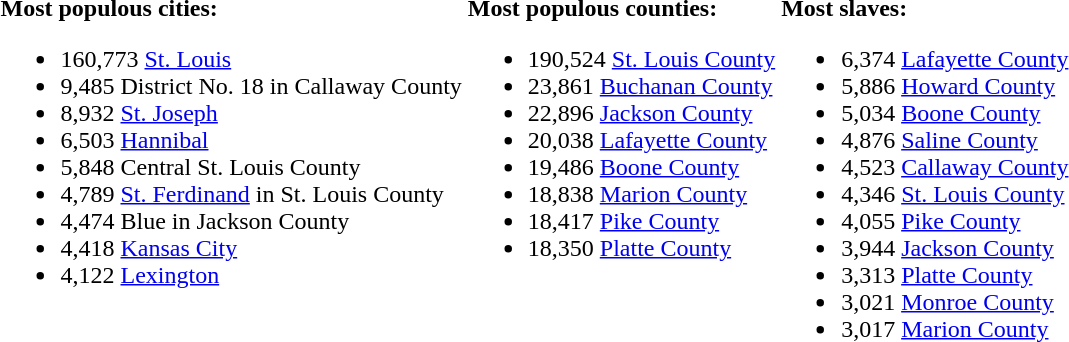<table>
<tr ---- valign="top">
<td><br><strong>Most populous cities:</strong><ul><li>160,773 <a href='#'>St. Louis</a></li><li>9,485 District No. 18 in Callaway County</li><li>8,932 <a href='#'>St. Joseph</a></li><li>6,503 <a href='#'>Hannibal</a></li><li>5,848 Central St. Louis County</li><li>4,789 <a href='#'>St. Ferdinand</a> in St. Louis County</li><li>4,474 Blue in Jackson County</li><li>4,418 <a href='#'>Kansas City</a></li><li>4,122 <a href='#'>Lexington</a></li></ul></td>
<td><br><strong>Most populous counties:</strong><ul><li>190,524 <a href='#'>St. Louis County</a></li><li>23,861 <a href='#'>Buchanan County</a></li><li>22,896 <a href='#'>Jackson County</a></li><li>20,038 <a href='#'>Lafayette County</a></li><li>19,486 <a href='#'>Boone County</a></li><li>18,838 <a href='#'>Marion County</a></li><li>18,417 <a href='#'>Pike County</a></li><li>18,350 <a href='#'>Platte County</a></li></ul></td>
<td><br><strong>Most slaves:</strong><ul><li>6,374 <a href='#'>Lafayette County</a></li><li>5,886 <a href='#'>Howard County</a></li><li>5,034 <a href='#'>Boone County</a></li><li>4,876 <a href='#'>Saline County</a></li><li>4,523 <a href='#'>Callaway County</a></li><li>4,346 <a href='#'>St. Louis County</a></li><li>4,055 <a href='#'>Pike County</a></li><li>3,944 <a href='#'>Jackson County</a></li><li>3,313 <a href='#'>Platte County</a></li><li>3,021 <a href='#'>Monroe County</a></li><li>3,017 <a href='#'>Marion County</a></li></ul></td>
</tr>
</table>
